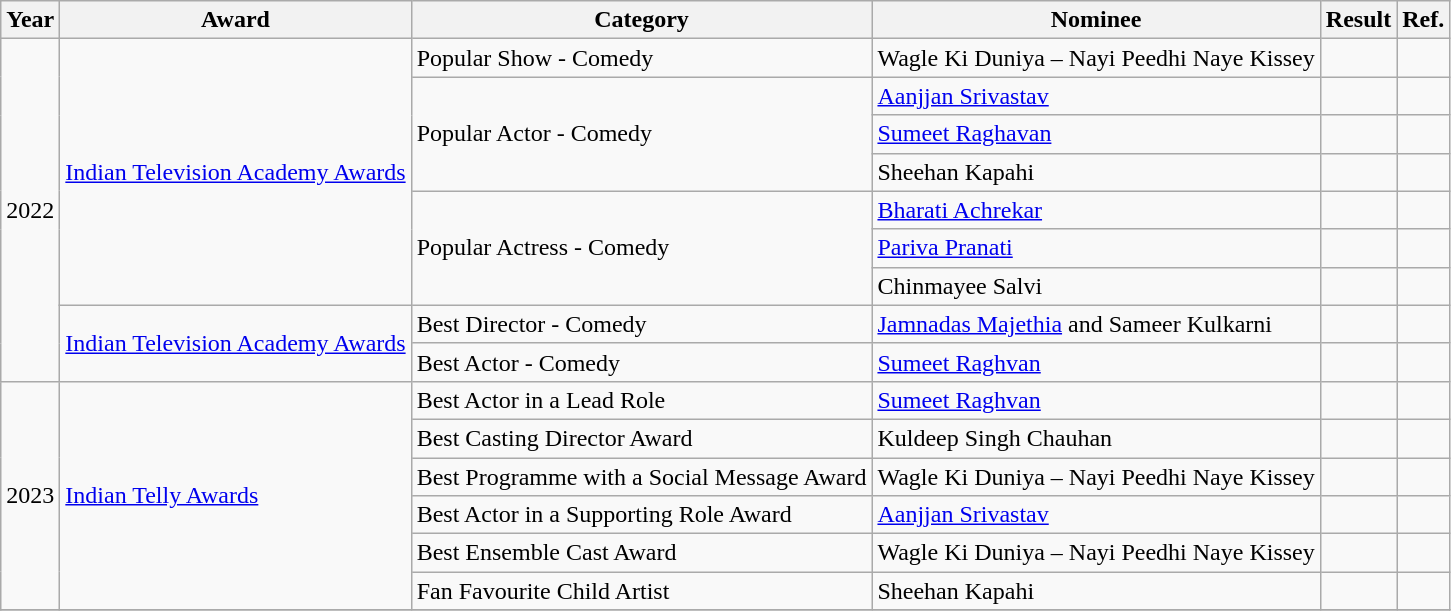<table class="wikitable">
<tr>
<th>Year</th>
<th>Award</th>
<th>Category</th>
<th>Nominee</th>
<th>Result</th>
<th>Ref.</th>
</tr>
<tr>
<td rowspan="9">2022</td>
<td rowspan= "7"><a href='#'>Indian Television Academy Awards</a></td>
<td>Popular Show - Comedy</td>
<td>Wagle Ki Duniya – Nayi Peedhi Naye Kissey</td>
<td></td>
<td></td>
</tr>
<tr>
<td rowspan= "3">Popular Actor - Comedy</td>
<td><a href='#'>Aanjjan Srivastav</a></td>
<td></td>
<td></td>
</tr>
<tr>
<td><a href='#'>Sumeet Raghavan</a></td>
<td></td>
<td></td>
</tr>
<tr>
<td>Sheehan Kapahi</td>
<td></td>
<td></td>
</tr>
<tr>
<td rowspan= "3">Popular Actress - Comedy</td>
<td><a href='#'>Bharati Achrekar</a></td>
<td></td>
<td></td>
</tr>
<tr>
<td><a href='#'>Pariva Pranati</a></td>
<td></td>
<td></td>
</tr>
<tr>
<td>Chinmayee Salvi</td>
<td></td>
<td></td>
</tr>
<tr>
<td rowspan= "2"><a href='#'>Indian Television Academy Awards</a></td>
<td>Best Director - Comedy</td>
<td><a href='#'>Jamnadas Majethia</a> and Sameer Kulkarni</td>
<td></td>
<td></td>
</tr>
<tr>
<td>Best Actor - Comedy</td>
<td><a href='#'>Sumeet Raghvan</a></td>
<td></td>
<td></td>
</tr>
<tr>
<td rowspan= "6">2023</td>
<td rowspan= "6"><a href='#'>Indian Telly Awards</a></td>
<td>Best Actor in a Lead Role</td>
<td><a href='#'>Sumeet Raghvan</a></td>
<td></td>
<td></td>
</tr>
<tr>
<td>Best Casting Director Award</td>
<td>Kuldeep Singh Chauhan</td>
<td></td>
<td></td>
</tr>
<tr>
<td>Best Programme with a Social Message Award</td>
<td>Wagle Ki Duniya – Nayi Peedhi Naye Kissey</td>
<td></td>
<td></td>
</tr>
<tr>
<td>Best Actor in a Supporting Role Award</td>
<td><a href='#'>Aanjjan Srivastav</a></td>
<td></td>
<td></td>
</tr>
<tr>
<td>Best Ensemble Cast Award</td>
<td>Wagle Ki Duniya – Nayi Peedhi Naye Kissey</td>
<td></td>
<td></td>
</tr>
<tr>
<td>Fan Favourite Child Artist</td>
<td>Sheehan Kapahi</td>
<td></td>
<td></td>
</tr>
<tr>
</tr>
</table>
